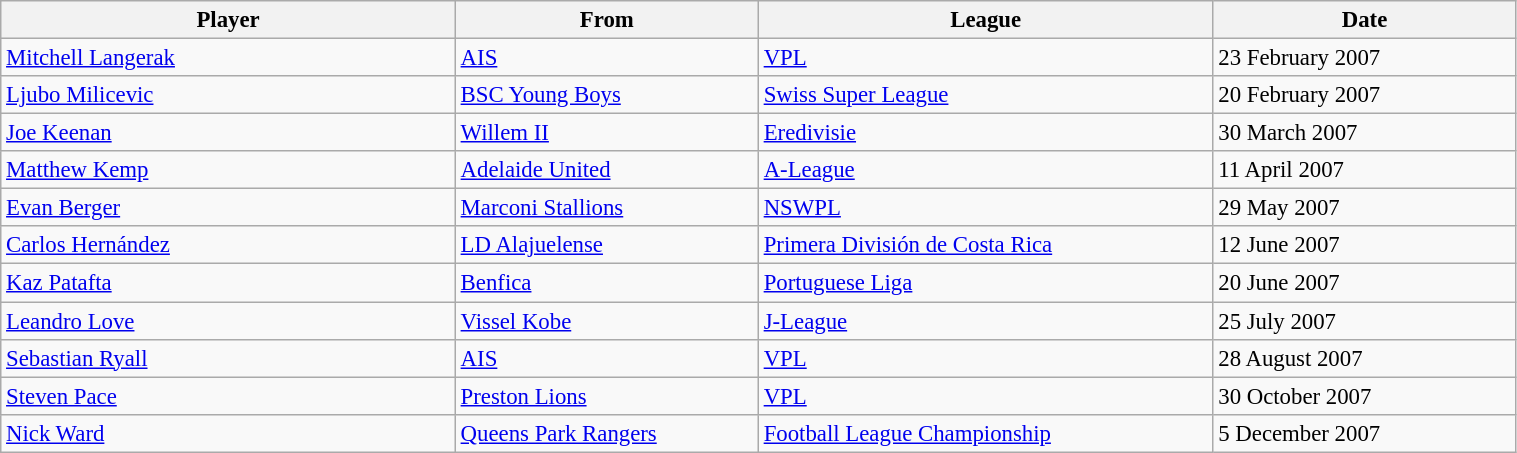<table class="wikitable" style="text-align:center; font-size:95%;width:80%; text-align:left">
<tr>
<th width=30%>Player</th>
<th width=20%>From</th>
<th width=30%>League</th>
<th width=20%>Date</th>
</tr>
<tr>
<td> <a href='#'>Mitchell Langerak</a></td>
<td><a href='#'>AIS</a></td>
<td> <a href='#'>VPL</a></td>
<td>23 February 2007</td>
</tr>
<tr>
<td> <a href='#'>Ljubo Milicevic</a></td>
<td><a href='#'>BSC Young Boys</a></td>
<td> <a href='#'>Swiss Super League</a></td>
<td>20 February 2007</td>
</tr>
<tr>
<td> <a href='#'>Joe Keenan</a></td>
<td><a href='#'>Willem II</a></td>
<td> <a href='#'>Eredivisie</a></td>
<td>30 March 2007</td>
</tr>
<tr>
<td> <a href='#'>Matthew Kemp</a></td>
<td><a href='#'>Adelaide United</a></td>
<td> <a href='#'>A-League</a></td>
<td>11 April 2007</td>
</tr>
<tr>
<td> <a href='#'>Evan Berger</a></td>
<td><a href='#'>Marconi Stallions</a></td>
<td> <a href='#'>NSWPL</a></td>
<td>29 May 2007</td>
</tr>
<tr>
<td> <a href='#'>Carlos Hernández</a></td>
<td><a href='#'>LD Alajuelense</a></td>
<td> <a href='#'>Primera División de Costa Rica</a></td>
<td>12 June 2007</td>
</tr>
<tr>
<td> <a href='#'>Kaz Patafta</a></td>
<td><a href='#'>Benfica</a></td>
<td> <a href='#'>Portuguese Liga</a></td>
<td>20 June 2007</td>
</tr>
<tr>
<td> <a href='#'>Leandro Love</a></td>
<td><a href='#'>Vissel Kobe</a></td>
<td> <a href='#'>J-League</a></td>
<td>25 July 2007</td>
</tr>
<tr>
<td> <a href='#'>Sebastian Ryall</a></td>
<td><a href='#'>AIS</a></td>
<td> <a href='#'>VPL</a></td>
<td>28 August 2007</td>
</tr>
<tr>
<td> <a href='#'>Steven Pace</a></td>
<td><a href='#'>Preston Lions</a></td>
<td> <a href='#'>VPL</a></td>
<td>30 October 2007</td>
</tr>
<tr>
<td> <a href='#'>Nick Ward</a></td>
<td><a href='#'>Queens Park Rangers</a></td>
<td> <a href='#'>Football League Championship</a></td>
<td>5 December 2007</td>
</tr>
</table>
